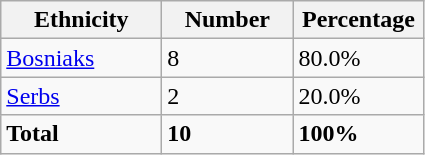<table class="wikitable">
<tr>
<th width="100px">Ethnicity</th>
<th width="80px">Number</th>
<th width="80px">Percentage</th>
</tr>
<tr>
<td><a href='#'>Bosniaks</a></td>
<td>8</td>
<td>80.0%</td>
</tr>
<tr>
<td><a href='#'>Serbs</a></td>
<td>2</td>
<td>20.0%</td>
</tr>
<tr>
<td><strong>Total</strong></td>
<td><strong>10</strong></td>
<td><strong>100%</strong></td>
</tr>
</table>
